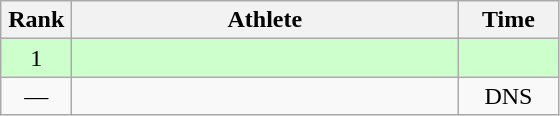<table class=wikitable style="text-align:center">
<tr>
<th width=40>Rank</th>
<th width=250>Athlete</th>
<th width=60>Time</th>
</tr>
<tr bgcolor="ccffcc">
<td>1</td>
<td align=left></td>
<td></td>
</tr>
<tr>
<td>—</td>
<td align=left></td>
<td>DNS</td>
</tr>
</table>
